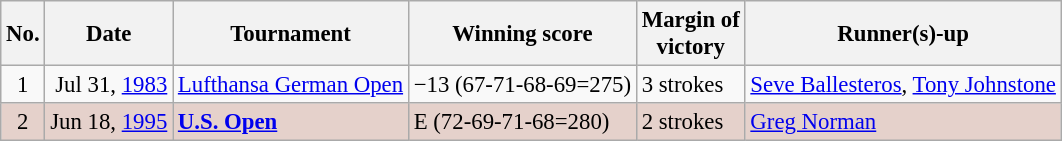<table class="wikitable" style="font-size:95%;">
<tr>
<th>No.</th>
<th>Date</th>
<th>Tournament</th>
<th>Winning score</th>
<th>Margin of<br>victory</th>
<th>Runner(s)-up</th>
</tr>
<tr>
<td align=center>1</td>
<td align=right>Jul 31, <a href='#'>1983</a></td>
<td><a href='#'>Lufthansa German Open</a></td>
<td>−13 (67-71-68-69=275)</td>
<td>3 strokes</td>
<td> <a href='#'>Seve Ballesteros</a>,  <a href='#'>Tony Johnstone</a></td>
</tr>
<tr style="background:#e5d1cb;">
<td align=center>2</td>
<td align=right>Jun 18, <a href='#'>1995</a></td>
<td><strong><a href='#'>U.S. Open</a></strong></td>
<td>E (72-69-71-68=280)</td>
<td>2 strokes</td>
<td> <a href='#'>Greg Norman</a></td>
</tr>
</table>
